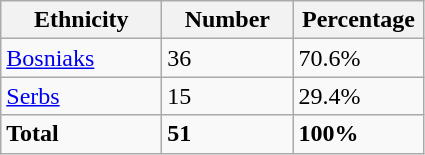<table class="wikitable">
<tr>
<th width="100px">Ethnicity</th>
<th width="80px">Number</th>
<th width="80px">Percentage</th>
</tr>
<tr>
<td><a href='#'>Bosniaks</a></td>
<td>36</td>
<td>70.6%</td>
</tr>
<tr>
<td><a href='#'>Serbs</a></td>
<td>15</td>
<td>29.4%</td>
</tr>
<tr>
<td><strong>Total</strong></td>
<td><strong>51</strong></td>
<td><strong>100%</strong></td>
</tr>
</table>
